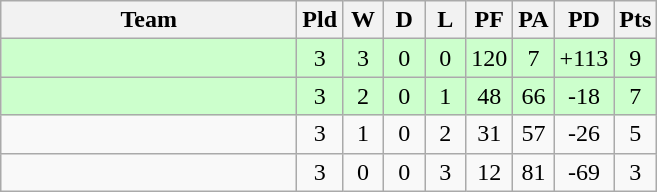<table class="wikitable" style="text-align:center;">
<tr>
<th width="190">Team</th>
<th width="20" abbr="Played">Pld</th>
<th width="20" abbr="Won">W</th>
<th width="20" abbr="Drawn">D</th>
<th width="20" abbr="Lost">L</th>
<th width="20" abbr="Points for">PF</th>
<th width="20" abbr="Points against">PA</th>
<th width="25" abbr="Points difference">PD</th>
<th width="20" abbr="Points">Pts</th>
</tr>
<tr style="background:#ccffcc">
<td align="left"></td>
<td>3</td>
<td>3</td>
<td>0</td>
<td>0</td>
<td>120</td>
<td>7</td>
<td>+113</td>
<td>9</td>
</tr>
<tr style="background:#ccffcc">
<td align="left"></td>
<td>3</td>
<td>2</td>
<td>0</td>
<td>1</td>
<td>48</td>
<td>66</td>
<td>-18</td>
<td>7</td>
</tr>
<tr style="background:">
<td align="left"></td>
<td>3</td>
<td>1</td>
<td>0</td>
<td>2</td>
<td>31</td>
<td>57</td>
<td>-26</td>
<td>5</td>
</tr>
<tr>
<td align="left"></td>
<td>3</td>
<td>0</td>
<td>0</td>
<td>3</td>
<td>12</td>
<td>81</td>
<td>-69</td>
<td>3</td>
</tr>
</table>
